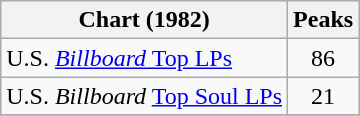<table class="wikitable">
<tr>
<th>Chart (1982)</th>
<th>Peaks<br></th>
</tr>
<tr>
<td>U.S. <a href='#'><em>Billboard</em> Top LPs</a></td>
<td align="center">86</td>
</tr>
<tr>
<td>U.S. <em>Billboard</em> <a href='#'>Top Soul LPs</a></td>
<td align="center">21</td>
</tr>
<tr>
</tr>
</table>
